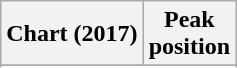<table class="wikitable plainrowheaders sortable" style="text-align:center">
<tr>
<th scope="col">Chart (2017)</th>
<th scope="col">Peak<br>position</th>
</tr>
<tr>
</tr>
<tr>
</tr>
<tr>
</tr>
</table>
